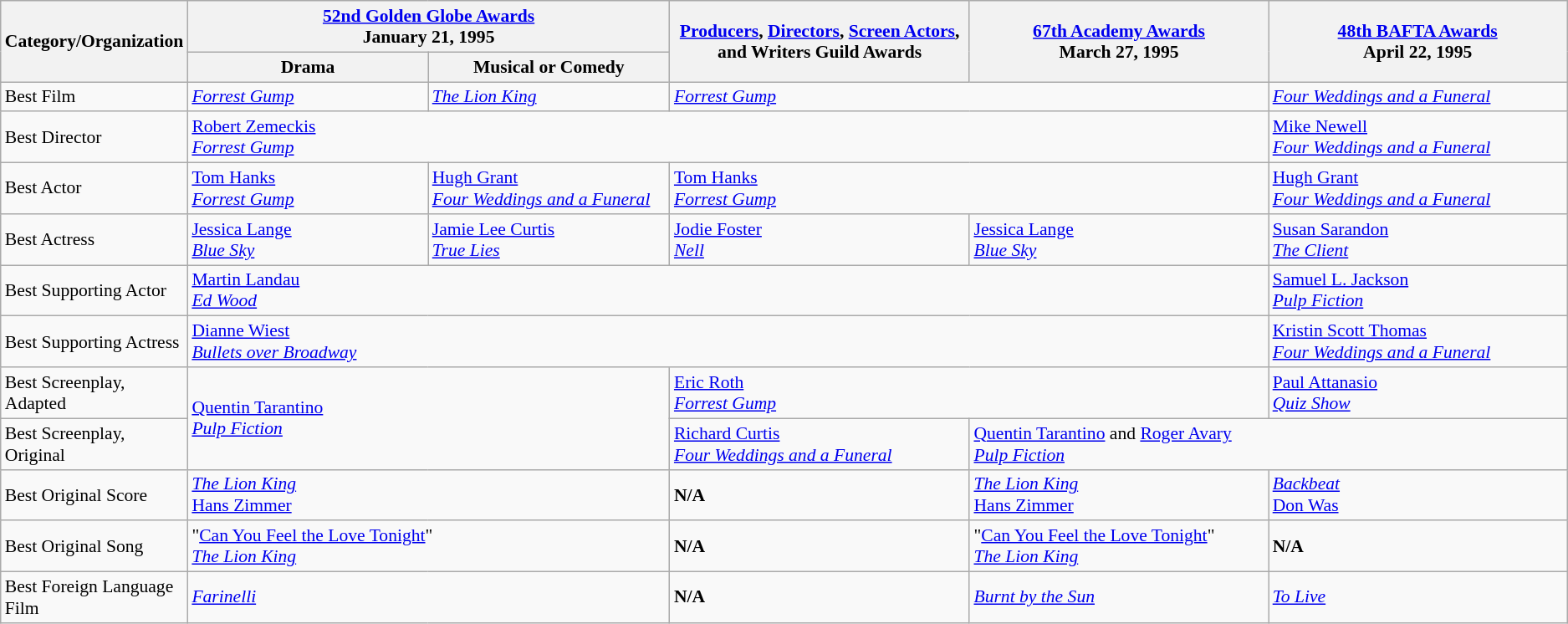<table class="wikitable" style="font-size: 90%;">
<tr>
<th rowspan="2" style="width:20px;">Category/Organization</th>
<th colspan="2" style="width:250px;"><a href='#'>52nd Golden Globe Awards</a><br>January 21, 1995</th>
<th rowspan="2" style="width:250px;"><a href='#'>Producers</a>, <a href='#'>Directors</a>, <a href='#'>Screen Actors</a>, and Writers Guild Awards</th>
<th rowspan="2" style="width:250px;"><a href='#'>67th Academy Awards</a><br>March 27, 1995</th>
<th rowspan="2" style="width:250px;"><a href='#'>48th BAFTA Awards</a><br>April 22, 1995</th>
</tr>
<tr>
<th width=200>Drama</th>
<th style="width:200px;">Musical or Comedy</th>
</tr>
<tr>
<td>Best Film</td>
<td><em><a href='#'>Forrest Gump</a></em></td>
<td><em><a href='#'>The Lion King</a></em></td>
<td colspan=2><em><a href='#'>Forrest Gump</a></em></td>
<td><em><a href='#'>Four Weddings and a Funeral</a></em></td>
</tr>
<tr>
<td>Best Director</td>
<td colspan="4"><a href='#'>Robert Zemeckis</a><br><em><a href='#'>Forrest Gump</a></em></td>
<td><a href='#'>Mike Newell</a><br><em><a href='#'>Four Weddings and a Funeral</a></em></td>
</tr>
<tr>
<td>Best Actor</td>
<td><a href='#'>Tom Hanks</a><br><em><a href='#'>Forrest Gump</a></em></td>
<td><a href='#'>Hugh Grant</a><br><em><a href='#'>Four Weddings and a Funeral</a></em></td>
<td colspan="2"><a href='#'>Tom Hanks</a><br><em><a href='#'>Forrest Gump</a></em></td>
<td><a href='#'>Hugh Grant</a><br><em><a href='#'>Four Weddings and a Funeral</a></em></td>
</tr>
<tr>
<td>Best Actress</td>
<td><a href='#'>Jessica Lange</a><br><em><a href='#'>Blue Sky</a></em></td>
<td><a href='#'>Jamie Lee Curtis</a><br><em><a href='#'>True Lies</a></em></td>
<td><a href='#'>Jodie Foster</a><br><em><a href='#'>Nell</a></em></td>
<td><a href='#'>Jessica Lange</a><br><em><a href='#'>Blue Sky</a></em></td>
<td><a href='#'>Susan Sarandon</a><br><em><a href='#'>The Client</a></em></td>
</tr>
<tr>
<td>Best Supporting Actor</td>
<td colspan="4"><a href='#'>Martin Landau</a><br><em><a href='#'>Ed Wood</a></em></td>
<td><a href='#'>Samuel L. Jackson</a><br><em><a href='#'>Pulp Fiction</a></em></td>
</tr>
<tr>
<td>Best Supporting Actress</td>
<td colspan="4"><a href='#'>Dianne Wiest</a><br><em><a href='#'>Bullets over Broadway</a></em></td>
<td><a href='#'>Kristin Scott Thomas</a><br><em><a href='#'>Four Weddings and a Funeral</a></em></td>
</tr>
<tr>
<td>Best Screenplay, Adapted</td>
<td rowspan="2" colspan="2"><a href='#'>Quentin Tarantino</a><br><em><a href='#'>Pulp Fiction</a></em></td>
<td colspan=2><a href='#'>Eric Roth</a><br><em><a href='#'>Forrest Gump</a></em></td>
<td><a href='#'>Paul Attanasio</a><br><em><a href='#'>Quiz Show</a></em></td>
</tr>
<tr>
<td>Best Screenplay, Original</td>
<td><a href='#'>Richard Curtis</a><br><em><a href='#'>Four Weddings and a Funeral</a></em></td>
<td colspan="2"><a href='#'>Quentin Tarantino</a> and <a href='#'>Roger Avary</a><br><em><a href='#'>Pulp Fiction</a></em></td>
</tr>
<tr>
<td>Best Original Score</td>
<td colspan="2"><em><a href='#'>The Lion King</a></em><br><a href='#'>Hans Zimmer</a></td>
<td><strong>N/A</strong></td>
<td><em><a href='#'>The Lion King</a></em><br><a href='#'>Hans Zimmer</a></td>
<td><em><a href='#'>Backbeat</a></em><br><a href='#'>Don Was</a></td>
</tr>
<tr>
<td>Best Original Song</td>
<td colspan="2">"<a href='#'>Can You Feel the Love Tonight</a>"<br><em><a href='#'>The Lion King</a></em></td>
<td><strong>N/A</strong></td>
<td>"<a href='#'>Can You Feel the Love Tonight</a>"<br><em><a href='#'>The Lion King</a></em></td>
<td><strong>N/A</strong></td>
</tr>
<tr>
<td>Best Foreign Language Film</td>
<td colspan="2"><em><a href='#'>Farinelli</a></em></td>
<td><strong>N/A</strong></td>
<td><em><a href='#'>Burnt by the Sun</a></em></td>
<td><em><a href='#'>To Live</a></em></td>
</tr>
</table>
